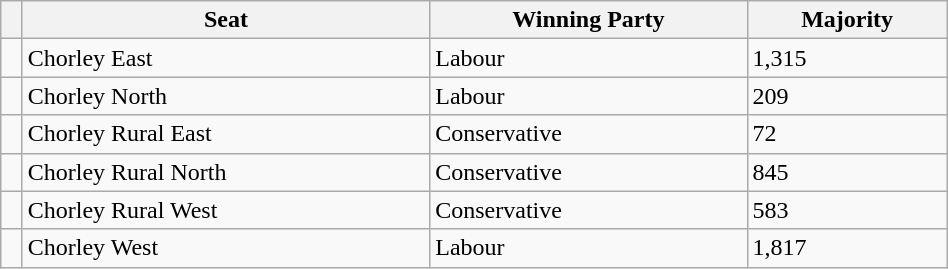<table class="wikitable" style="right; width:50%">
<tr>
<th></th>
<th>Seat</th>
<th>Winning Party</th>
<th>Majority</th>
</tr>
<tr>
<td></td>
<td>Chorley East</td>
<td>Labour</td>
<td>1,315</td>
</tr>
<tr>
<td></td>
<td>Chorley North</td>
<td>Labour</td>
<td>209</td>
</tr>
<tr>
<td></td>
<td>Chorley Rural East</td>
<td>Conservative</td>
<td>72</td>
</tr>
<tr>
<td></td>
<td>Chorley Rural North</td>
<td>Conservative</td>
<td>845</td>
</tr>
<tr>
<td></td>
<td>Chorley Rural West</td>
<td>Conservative</td>
<td>583</td>
</tr>
<tr>
<td></td>
<td>Chorley West</td>
<td>Labour</td>
<td>1,817</td>
</tr>
</table>
